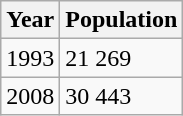<table class="wikitable">
<tr>
<th>Year</th>
<th>Population</th>
</tr>
<tr>
<td>1993</td>
<td>21 269</td>
</tr>
<tr>
<td>2008</td>
<td>30 443</td>
</tr>
</table>
